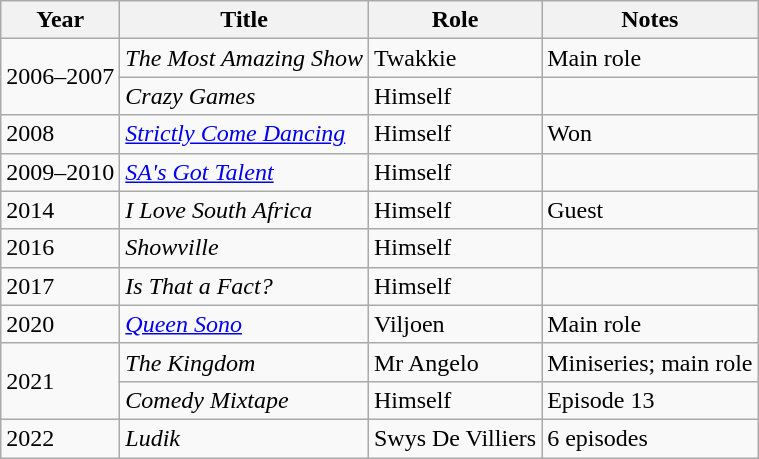<table class="wikitable sortable">
<tr>
<th>Year</th>
<th>Title</th>
<th>Role</th>
<th class="unsortable">Notes</th>
</tr>
<tr>
<td rowspan="2">2006–2007</td>
<td><em>The Most Amazing Show</em></td>
<td>Twakkie</td>
<td>Main role</td>
</tr>
<tr>
<td><em>Crazy Games</em></td>
<td>Himself</td>
<td></td>
</tr>
<tr>
<td>2008</td>
<td><em><a href='#'>Strictly Come Dancing</a></em></td>
<td>Himself</td>
<td>Won</td>
</tr>
<tr>
<td>2009–2010</td>
<td><em><a href='#'>SA's Got Talent</a></em></td>
<td>Himself</td>
<td></td>
</tr>
<tr>
<td>2014</td>
<td><em>I Love South Africa</em></td>
<td>Himself</td>
<td>Guest</td>
</tr>
<tr>
<td>2016</td>
<td><em>Showville</em></td>
<td>Himself</td>
<td></td>
</tr>
<tr>
<td>2017</td>
<td><em>Is That a Fact?</em></td>
<td>Himself</td>
<td></td>
</tr>
<tr>
<td>2020</td>
<td><em><a href='#'>Queen Sono</a></em></td>
<td>Viljoen</td>
<td>Main role</td>
</tr>
<tr>
<td rowspan="2">2021</td>
<td><em>The Kingdom</em></td>
<td>Mr Angelo</td>
<td>Miniseries; main role</td>
</tr>
<tr>
<td><em>Comedy Mixtape</em></td>
<td>Himself</td>
<td>Episode 13</td>
</tr>
<tr>
<td>2022</td>
<td><em>Ludik</em></td>
<td>Swys De Villiers</td>
<td>6 episodes</td>
</tr>
</table>
